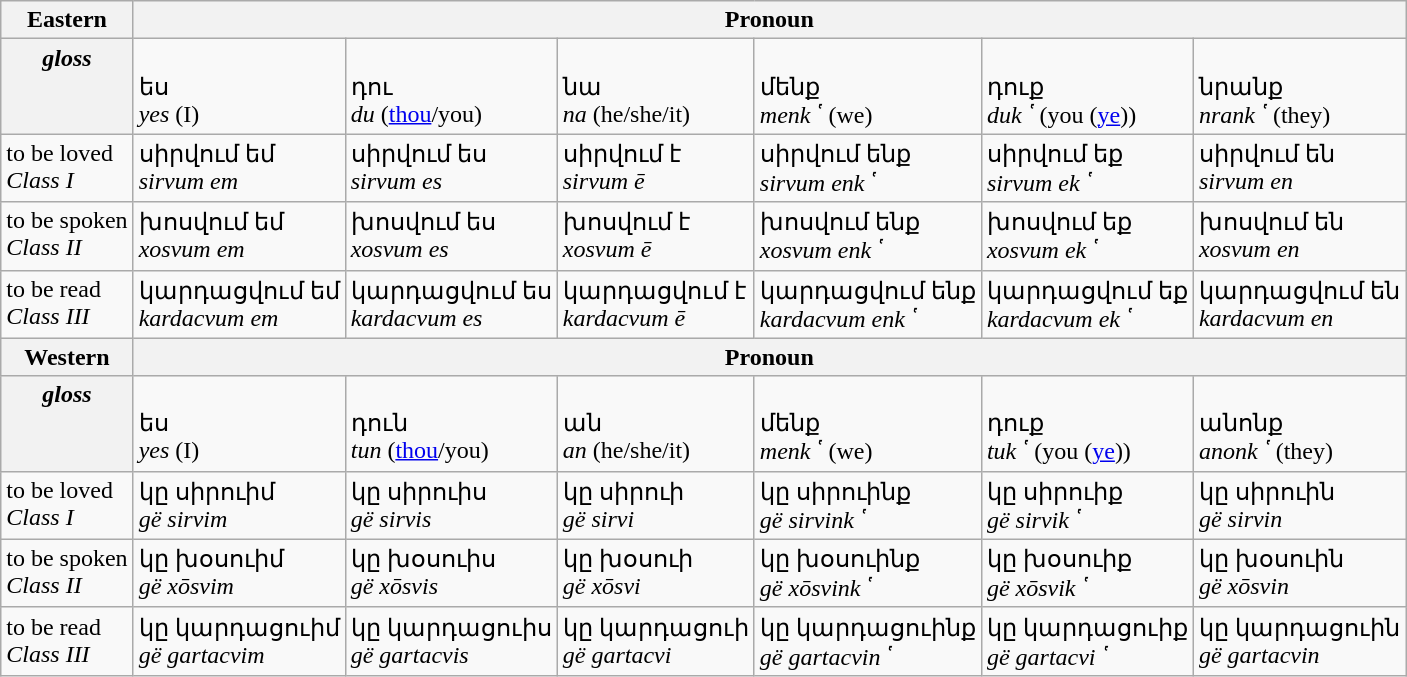<table class="wikitable">
<tr valign=top>
<th>Eastern</th>
<th colspan=6>Pronoun</th>
</tr>
<tr valign=top>
<th><em>gloss</em></th>
<td><br>ես<br><em>yes</em> (I)</td>
<td><br>դու<br><em>du</em> (<a href='#'>thou</a>/you)</td>
<td><br>նա<br><em>na</em> (he/she/it)</td>
<td><br>մենք<br><em>menk῾</em> (we)</td>
<td><br>դուք<br><em>duk῾</em> (you (<a href='#'>ye</a>))</td>
<td><br>նրանք<br><em>nrank῾</em> (they)</td>
</tr>
<tr valign=top>
<td>to be loved<br><em>Class I</em></td>
<td>սիրվում եմ<br><em>sirvum em</em></td>
<td>սիրվում ես<br><em>sirvum es</em></td>
<td>սիրվում է<br><em>sirvum ē</em></td>
<td>սիրվում ենք<br><em>sirvum enk῾</em></td>
<td>սիրվում եք<br><em>sirvum ek῾</em></td>
<td>սիրվում են<br><em>sirvum en</em></td>
</tr>
<tr valign=top>
<td>to be spoken<br><em>Class II</em></td>
<td>խոսվում եմ<br><em>xosvum em</em></td>
<td>խոսվում ես<br><em>xosvum es</em></td>
<td>խոսվում է<br><em>xosvum ē</em></td>
<td>խոսվում ենք<br><em>xosvum enk῾</em></td>
<td>խոսվում եք<br><em>xosvum ek῾</em></td>
<td>խոսվում են<br><em>xosvum en</em></td>
</tr>
<tr valign=top>
<td>to be read<br><em>Class III</em></td>
<td>կարդացվում եմ<br><em>kardacvum em</em></td>
<td>կարդացվում ես<br><em>kardacvum es</em></td>
<td>կարդացվում է<br><em>kardacvum ē</em></td>
<td>կարդացվում ենք<br><em>kardacvum enk῾</em></td>
<td>կարդացվում եք<br><em>kardacvum ek῾</em></td>
<td>կարդացվում են<br><em>kardacvum en</em></td>
</tr>
<tr valign=top>
<th>Western</th>
<th colspan=6>Pronoun</th>
</tr>
<tr valign=top>
<th><em>gloss</em></th>
<td><br>ես<br><em>yes</em> (I)</td>
<td><br>դուն<br><em>tun</em> (<a href='#'>thou</a>/you)</td>
<td><br>ան<br><em>an</em> (he/she/it)</td>
<td><br>մենք<br><em>menk῾</em> (we)</td>
<td><br>դուք<br><em>tuk῾</em> (you (<a href='#'>ye</a>))</td>
<td><br>անոնք<br><em>anonk῾</em> (they)</td>
</tr>
<tr valign=top>
<td>to be loved<br><em>Class I</em></td>
<td>կը սիրուիմ<br><em>gë sirvim</em></td>
<td>կը սիրուիս<br><em>gë sirvis</em></td>
<td>կը սիրուի<br><em>gë sirvi</em></td>
<td>կը սիրուինք<br><em>gë sirvink῾</em></td>
<td>կը սիրուիք<br><em>gë sirvik῾</em></td>
<td>կը սիրուին<br><em>gë sirvin</em></td>
</tr>
<tr valign=top>
<td>to be spoken<br><em>Class II</em></td>
<td>կը խօսուիմ<br><em>gë xōsvim</em></td>
<td>կը խօսուիս<br><em>gë xōsvis</em></td>
<td>կը խօսուի<br><em>gë xōsvi</em></td>
<td>կը խօսուինք<br><em>gë xōsvink῾</em></td>
<td>կը խօսուիք<br><em>gë xōsvik῾</em></td>
<td>կը խօսուին<br><em>gë xōsvin</em></td>
</tr>
<tr valign=top>
<td>to be read<br><em>Class III</em></td>
<td>կը կարդացուիմ<br><em>gë gartacvim</em></td>
<td>կը կարդացուիս<br><em>gë gartacvis</em></td>
<td>կը կարդացուի<br><em>gë gartacvi</em></td>
<td>կը կարդացուինք<br><em>gë gartacvin῾</em></td>
<td>կը կարդացուիք<br><em>gë gartacvi῾</em></td>
<td>կը կարդացուին<br><em>gë gartacvin</em></td>
</tr>
</table>
